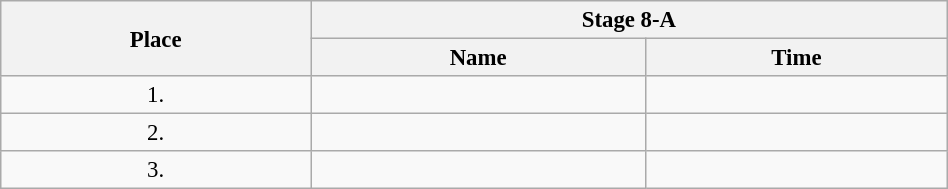<table class=wikitable style="font-size:95%" width="50%">
<tr>
<th rowspan="2">Place</th>
<th colspan="2">Stage 8-A</th>
</tr>
<tr>
<th>Name</th>
<th>Time</th>
</tr>
<tr>
<td align="center">1.</td>
<td></td>
<td></td>
</tr>
<tr>
<td align="center">2.</td>
<td></td>
<td></td>
</tr>
<tr>
<td align="center">3.</td>
<td></td>
<td></td>
</tr>
</table>
